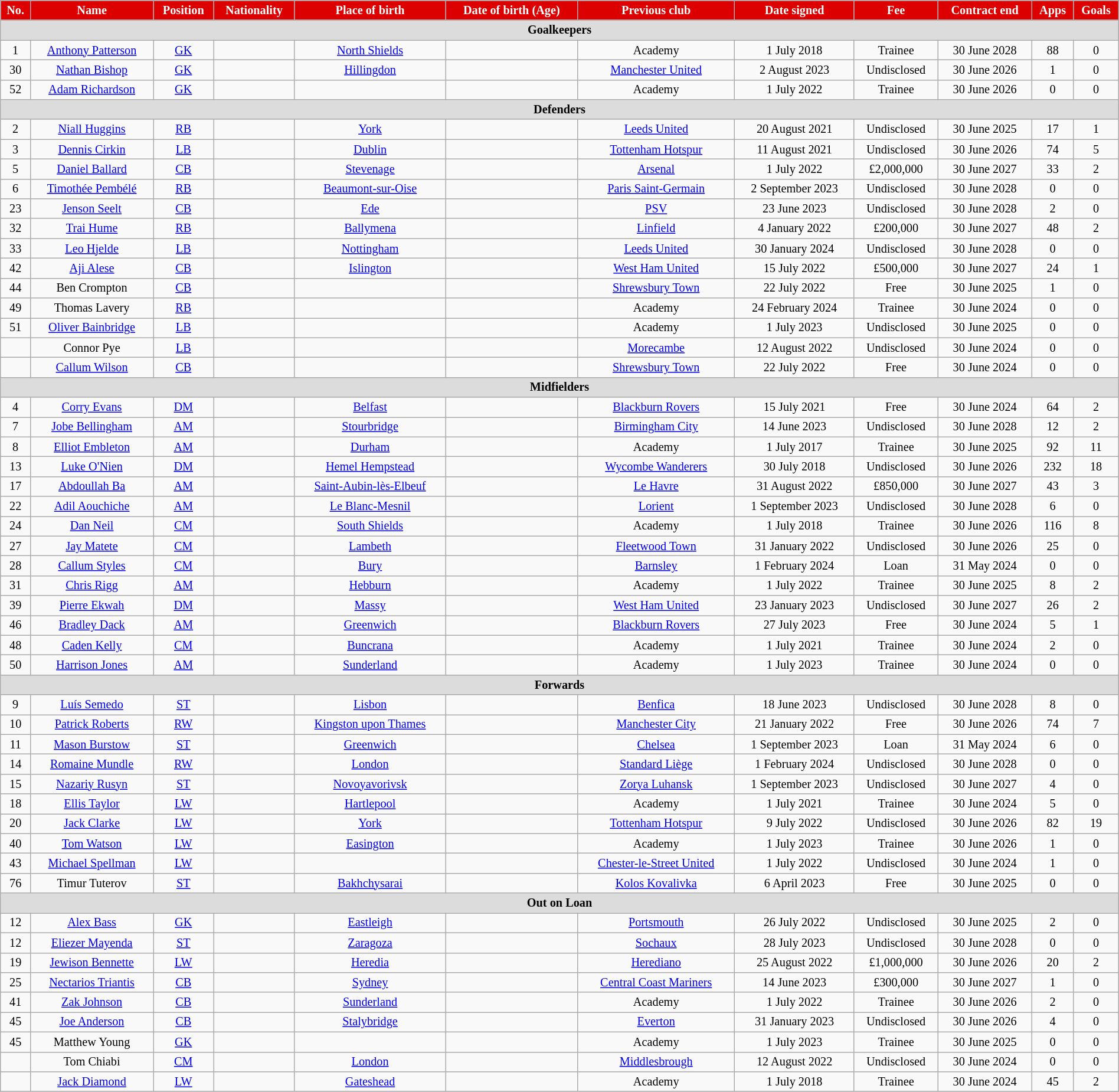<table class="wikitable" style="text-align:center; font-size:84.5%; width:100%;">
<tr>
<th style="color:white; background:#d00; text-align:center;">No.</th>
<th style="color:white; background:#d00; text-align:center;">Name</th>
<th style="color:white; background:#d00; text-align:center;">Position</th>
<th style="color:white; background:#d00; text-align:center;">Nationality</th>
<th style="color:white; background:#d00; text-align:center;">Place of birth</th>
<th style="color:white; background:#d00; text-align:center;">Date of birth (Age)</th>
<th style="color:white; background:#d00; text-align:center;">Previous club</th>
<th style="color:white; background:#d00; text-align:center;">Date signed</th>
<th style="color:white; background:#d00; text-align:center;">Fee</th>
<th style="color:white; background:#d00; text-align:center;">Contract end</th>
<th style="color:white; background:#d00; text-align:center;">Apps</th>
<th style="color:white; background:#d00; text-align:center;">Goals</th>
</tr>
<tr>
<th colspan="14" style="background:#dcdcdc; tepxt-align:center;">Goalkeepers</th>
</tr>
<tr>
<td>1</td>
<td><a href='#'>Anthony Patterson</a></td>
<td><a href='#'>GK</a></td>
<td></td>
<td><a href='#'>North Shields</a></td>
<td></td>
<td>Academy</td>
<td>1 July 2018</td>
<td>Trainee</td>
<td>30 June 2028</td>
<td>88</td>
<td>0</td>
</tr>
<tr>
<td>30</td>
<td><a href='#'>Nathan Bishop</a></td>
<td><a href='#'>GK</a></td>
<td></td>
<td><a href='#'>Hillingdon</a></td>
<td></td>
<td><a href='#'>Manchester United</a></td>
<td>2 August 2023</td>
<td>Undisclosed</td>
<td>30 June 2026</td>
<td>1</td>
<td>0</td>
</tr>
<tr>
<td>52</td>
<td><a href='#'>Adam Richardson</a></td>
<td><a href='#'>GK</a></td>
<td></td>
<td></td>
<td></td>
<td>Academy</td>
<td>1 July 2022</td>
<td>Trainee</td>
<td>30 June 2026</td>
<td>0</td>
<td>0</td>
</tr>
<tr>
<th colspan="14" style="background:#dcdcdc; tepxt-align:center;">Defenders</th>
</tr>
<tr>
<td>2</td>
<td><a href='#'>Niall Huggins</a></td>
<td><a href='#'>RB</a></td>
<td></td>
<td><a href='#'>York</a></td>
<td></td>
<td><a href='#'>Leeds United</a></td>
<td>20 August 2021</td>
<td>Undisclosed</td>
<td>30 June 2025</td>
<td>17</td>
<td>1</td>
</tr>
<tr>
<td>3</td>
<td><a href='#'>Dennis Cirkin</a></td>
<td><a href='#'>LB</a></td>
<td></td>
<td><a href='#'>Dublin</a></td>
<td></td>
<td><a href='#'>Tottenham Hotspur</a></td>
<td>11 August 2021</td>
<td>Undisclosed</td>
<td>30 June 2026</td>
<td>74</td>
<td>5</td>
</tr>
<tr>
<td>5</td>
<td><a href='#'>Daniel Ballard</a></td>
<td><a href='#'>CB</a></td>
<td></td>
<td><a href='#'>Stevenage</a></td>
<td></td>
<td><a href='#'>Arsenal</a></td>
<td>1 July 2022</td>
<td>£2,000,000</td>
<td>30 June 2027</td>
<td>33</td>
<td>2</td>
</tr>
<tr>
<td>6</td>
<td><a href='#'>Timothée Pembélé</a></td>
<td><a href='#'>RB</a></td>
<td></td>
<td><a href='#'>Beaumont-sur-Oise</a></td>
<td></td>
<td><a href='#'>Paris Saint-Germain</a></td>
<td>2 September 2023</td>
<td>Undisclosed</td>
<td>30 June 2028</td>
<td>0</td>
<td>0</td>
</tr>
<tr>
<td>23</td>
<td><a href='#'>Jenson Seelt</a></td>
<td><a href='#'>CB</a></td>
<td></td>
<td><a href='#'>Ede</a></td>
<td></td>
<td><a href='#'>PSV</a></td>
<td>23 June 2023</td>
<td>Undisclosed</td>
<td>30 June 2028</td>
<td>2</td>
<td>0</td>
</tr>
<tr>
<td>32</td>
<td><a href='#'>Trai Hume</a></td>
<td><a href='#'>RB</a></td>
<td></td>
<td><a href='#'>Ballymena</a></td>
<td></td>
<td><a href='#'>Linfield</a></td>
<td>4 January 2022</td>
<td>£200,000</td>
<td>30 June 2027</td>
<td>48</td>
<td>2</td>
</tr>
<tr>
<td>33</td>
<td><a href='#'>Leo Hjelde</a></td>
<td><a href='#'>LB</a></td>
<td></td>
<td> <a href='#'>Nottingham</a></td>
<td></td>
<td><a href='#'>Leeds United</a></td>
<td>30 January 2024</td>
<td>Undisclosed</td>
<td>30 June 2028</td>
<td>0</td>
<td>0</td>
</tr>
<tr>
<td>42</td>
<td><a href='#'>Aji Alese</a></td>
<td><a href='#'>CB</a></td>
<td></td>
<td><a href='#'>Islington</a></td>
<td></td>
<td><a href='#'>West Ham United</a></td>
<td>15 July 2022</td>
<td>£500,000</td>
<td>30 June 2027</td>
<td>24</td>
<td>1</td>
</tr>
<tr>
<td>44</td>
<td>Ben Crompton</td>
<td><a href='#'>CB</a></td>
<td></td>
<td></td>
<td></td>
<td><a href='#'>Shrewsbury Town</a></td>
<td>22 July 2022</td>
<td>Free</td>
<td>30 June 2025</td>
<td>1</td>
<td>0</td>
</tr>
<tr>
<td>49</td>
<td>Thomas Lavery</td>
<td><a href='#'>RB</a></td>
<td></td>
<td></td>
<td></td>
<td>Academy</td>
<td>24 February 2024</td>
<td>Trainee</td>
<td>30 June 2024</td>
<td>0</td>
<td>0</td>
</tr>
<tr>
<td>51</td>
<td><a href='#'>Oliver Bainbridge</a></td>
<td><a href='#'>LB</a></td>
<td></td>
<td></td>
<td></td>
<td>Academy</td>
<td>1 July 2023</td>
<td>Undisclosed</td>
<td>30 June 2025</td>
<td>0</td>
<td>0</td>
</tr>
<tr>
<td></td>
<td>Connor Pye</td>
<td><a href='#'>LB</a></td>
<td></td>
<td></td>
<td></td>
<td><a href='#'>Morecambe</a></td>
<td>12 August 2022</td>
<td>Undisclosed</td>
<td>30 June 2024</td>
<td>0</td>
<td>0</td>
</tr>
<tr>
<td></td>
<td><a href='#'>Callum Wilson</a></td>
<td><a href='#'>CB</a></td>
<td></td>
<td></td>
<td></td>
<td><a href='#'>Shrewsbury Town</a></td>
<td>22 July 2022</td>
<td>Free</td>
<td>30 June 2024</td>
<td>0</td>
<td>0</td>
</tr>
<tr>
<th colspan="14" style="background:#dcdcdc; tepxt-align:center;">Midfielders</th>
</tr>
<tr>
<td>4</td>
<td><a href='#'>Corry Evans</a></td>
<td><a href='#'>DM</a></td>
<td></td>
<td><a href='#'>Belfast</a></td>
<td></td>
<td><a href='#'>Blackburn Rovers</a></td>
<td>15 July 2021</td>
<td>Free</td>
<td>30 June 2024</td>
<td>64</td>
<td>2</td>
</tr>
<tr>
<td>7</td>
<td><a href='#'>Jobe Bellingham</a></td>
<td><a href='#'>AM</a></td>
<td></td>
<td><a href='#'>Stourbridge</a></td>
<td></td>
<td><a href='#'>Birmingham City</a></td>
<td>14 June 2023</td>
<td>Undisclosed</td>
<td>30 June 2028</td>
<td>12</td>
<td>2</td>
</tr>
<tr>
<td>8</td>
<td><a href='#'>Elliot Embleton</a></td>
<td><a href='#'>AM</a></td>
<td></td>
<td><a href='#'>Durham</a></td>
<td></td>
<td>Academy</td>
<td>1 July 2017</td>
<td>Trainee</td>
<td>30 June 2025</td>
<td>92</td>
<td>11</td>
</tr>
<tr>
<td>13</td>
<td><a href='#'>Luke O'Nien</a></td>
<td><a href='#'>DM</a></td>
<td></td>
<td><a href='#'>Hemel Hempstead</a></td>
<td></td>
<td><a href='#'>Wycombe Wanderers</a></td>
<td>30 July 2018</td>
<td>Undisclosed</td>
<td>30 June 2026</td>
<td>232</td>
<td>18</td>
</tr>
<tr>
<td>17</td>
<td><a href='#'>Abdoullah Ba</a></td>
<td><a href='#'>AM</a></td>
<td></td>
<td><a href='#'>Saint-Aubin-lès-Elbeuf</a></td>
<td></td>
<td><a href='#'>Le Havre</a></td>
<td>31 August 2022</td>
<td>£850,000</td>
<td>30 June 2027</td>
<td>43</td>
<td>3</td>
</tr>
<tr>
<td>22</td>
<td><a href='#'>Adil Aouchiche</a></td>
<td><a href='#'>AM</a></td>
<td></td>
<td><a href='#'>Le Blanc-Mesnil</a></td>
<td></td>
<td><a href='#'>Lorient</a></td>
<td>1 September 2023</td>
<td>Undisclosed</td>
<td>30 June 2028</td>
<td>6</td>
<td>0</td>
</tr>
<tr>
<td>24</td>
<td><a href='#'>Dan Neil</a></td>
<td><a href='#'>CM</a></td>
<td></td>
<td><a href='#'>South Shields</a></td>
<td></td>
<td>Academy</td>
<td>1 July 2018</td>
<td>Trainee</td>
<td>30 June 2026</td>
<td>116</td>
<td>8</td>
</tr>
<tr>
<td>27</td>
<td><a href='#'>Jay Matete</a></td>
<td><a href='#'>CM</a></td>
<td></td>
<td><a href='#'>Lambeth</a></td>
<td></td>
<td><a href='#'>Fleetwood Town</a></td>
<td>31 January 2022</td>
<td>Undisclosed</td>
<td>30 June 2026</td>
<td>25</td>
<td>0</td>
</tr>
<tr>
<td>28</td>
<td><a href='#'>Callum Styles</a></td>
<td><a href='#'>CM</a></td>
<td></td>
<td> <a href='#'>Bury</a></td>
<td></td>
<td><a href='#'>Barnsley</a></td>
<td>1 February 2024</td>
<td>Loan</td>
<td>31 May 2024</td>
<td>0</td>
<td>0</td>
</tr>
<tr>
<td>31</td>
<td><a href='#'>Chris Rigg</a></td>
<td><a href='#'>AM</a></td>
<td></td>
<td><a href='#'>Hebburn</a></td>
<td></td>
<td>Academy</td>
<td>1 July 2022</td>
<td>Trainee</td>
<td>30 June 2025</td>
<td>8</td>
<td>2</td>
</tr>
<tr>
<td>39</td>
<td><a href='#'>Pierre Ekwah</a></td>
<td><a href='#'>DM</a></td>
<td></td>
<td><a href='#'>Massy</a></td>
<td></td>
<td><a href='#'>West Ham United</a></td>
<td>23 January 2023</td>
<td>Undisclosed</td>
<td>30 June 2027</td>
<td>26</td>
<td>2</td>
</tr>
<tr>
<td>46</td>
<td><a href='#'>Bradley Dack</a></td>
<td><a href='#'>AM</a></td>
<td></td>
<td><a href='#'>Greenwich</a></td>
<td></td>
<td><a href='#'>Blackburn Rovers</a></td>
<td>27 July 2023</td>
<td>Free</td>
<td>30 June 2024</td>
<td>5</td>
<td>1</td>
</tr>
<tr>
<td>48</td>
<td><a href='#'>Caden Kelly</a></td>
<td><a href='#'>CM</a></td>
<td></td>
<td><a href='#'>Buncrana</a></td>
<td></td>
<td>Academy</td>
<td>1 July 2021</td>
<td>Trainee</td>
<td>30 June 2024</td>
<td>2</td>
<td>0</td>
</tr>
<tr>
<td>50</td>
<td><a href='#'>Harrison Jones</a></td>
<td><a href='#'>AM</a></td>
<td></td>
<td><a href='#'>Sunderland</a></td>
<td></td>
<td>Academy</td>
<td>1 July 2023</td>
<td>Trainee</td>
<td>30 June 2024</td>
<td>0</td>
<td>0</td>
</tr>
<tr>
<th colspan="14" style="background:#dcdcdc; tepxt-align:center;">Forwards</th>
</tr>
<tr>
<td>9</td>
<td><a href='#'>Luís Semedo</a></td>
<td><a href='#'>ST</a></td>
<td></td>
<td><a href='#'>Lisbon</a></td>
<td></td>
<td><a href='#'>Benfica</a></td>
<td>18 June 2023</td>
<td>Undisclosed</td>
<td>30 June 2028</td>
<td>8</td>
<td>0</td>
</tr>
<tr>
<td>10</td>
<td><a href='#'>Patrick Roberts</a></td>
<td><a href='#'>RW</a></td>
<td></td>
<td><a href='#'>Kingston upon Thames</a></td>
<td></td>
<td><a href='#'>Manchester City</a></td>
<td>21 January 2022</td>
<td>Free</td>
<td>30 June 2026</td>
<td>74</td>
<td>7</td>
</tr>
<tr>
<td>11</td>
<td><a href='#'>Mason Burstow</a></td>
<td><a href='#'>ST</a></td>
<td></td>
<td><a href='#'>Greenwich</a></td>
<td></td>
<td><a href='#'>Chelsea</a></td>
<td>1 September 2023</td>
<td>Loan</td>
<td>31 May 2024</td>
<td>6</td>
<td>0</td>
</tr>
<tr>
<td>14</td>
<td><a href='#'>Romaine Mundle</a></td>
<td><a href='#'>RW</a></td>
<td></td>
<td><a href='#'>London</a></td>
<td></td>
<td> <a href='#'>Standard Liège</a></td>
<td>1 February 2024</td>
<td>Undisclosed</td>
<td>30 June 2028</td>
<td>0</td>
<td>0</td>
</tr>
<tr>
<td>15</td>
<td><a href='#'>Nazariy Rusyn</a></td>
<td><a href='#'>ST</a></td>
<td></td>
<td><a href='#'>Novoyavorivsk</a></td>
<td></td>
<td><a href='#'>Zorya Luhansk</a></td>
<td>1 September 2023</td>
<td>Undisclosed</td>
<td>30 June 2027</td>
<td>4</td>
<td>0</td>
</tr>
<tr>
<td>18</td>
<td><a href='#'>Ellis Taylor</a></td>
<td><a href='#'>LW</a></td>
<td></td>
<td><a href='#'>Hartlepool</a></td>
<td></td>
<td>Academy</td>
<td>1 July 2021</td>
<td>Trainee</td>
<td>30 June 2024</td>
<td>5</td>
<td>0</td>
</tr>
<tr>
<td>20</td>
<td><a href='#'>Jack Clarke</a></td>
<td><a href='#'>LW</a></td>
<td></td>
<td><a href='#'>York</a></td>
<td></td>
<td><a href='#'>Tottenham Hotspur</a></td>
<td>9 July 2022</td>
<td>Undisclosed</td>
<td>30 June 2026</td>
<td>82</td>
<td>19</td>
</tr>
<tr>
<td>40</td>
<td><a href='#'>Tom Watson</a></td>
<td><a href='#'>LW</a></td>
<td></td>
<td><a href='#'>Easington</a></td>
<td></td>
<td>Academy</td>
<td>1 July 2023</td>
<td>Trainee</td>
<td>30 June 2026</td>
<td>1</td>
<td>0</td>
</tr>
<tr>
<td>43</td>
<td><a href='#'>Michael Spellman</a></td>
<td><a href='#'>LW</a></td>
<td></td>
<td></td>
<td></td>
<td><a href='#'>Chester-le-Street United</a></td>
<td>1 July 2022</td>
<td>Undisclosed</td>
<td>30 June 2024</td>
<td>1</td>
<td>0</td>
</tr>
<tr>
<td>76</td>
<td>Timur Tuterov</td>
<td><a href='#'>ST</a></td>
<td></td>
<td><a href='#'>Bakhchysarai</a></td>
<td></td>
<td><a href='#'>Kolos Kovalivka</a></td>
<td>6 April 2023</td>
<td>Free</td>
<td>30 June 2025</td>
<td>0</td>
<td>0</td>
</tr>
<tr>
<th colspan="14" style="background:#dcdcdc; tepxt-align:center;">Out on Loan</th>
</tr>
<tr>
<td>12</td>
<td><a href='#'>Alex Bass</a></td>
<td><a href='#'>GK</a></td>
<td></td>
<td><a href='#'>Eastleigh</a></td>
<td></td>
<td><a href='#'>Portsmouth</a></td>
<td>26 July 2022</td>
<td>Undisclosed</td>
<td>30 June 2025</td>
<td>2</td>
<td>0</td>
</tr>
<tr>
<td>12</td>
<td><a href='#'>Eliezer Mayenda</a></td>
<td><a href='#'>ST</a></td>
<td></td>
<td><a href='#'>Zaragoza</a></td>
<td></td>
<td><a href='#'>Sochaux</a></td>
<td>28 July 2023</td>
<td>Undisclosed</td>
<td>30 June 2028</td>
<td>0</td>
<td>0</td>
</tr>
<tr>
<td>19</td>
<td><a href='#'>Jewison Bennette</a></td>
<td><a href='#'>LW</a></td>
<td></td>
<td><a href='#'>Heredia</a></td>
<td></td>
<td><a href='#'>Herediano</a></td>
<td>25 August 2022</td>
<td>£1,000,000</td>
<td>30 June 2026</td>
<td>20</td>
<td>2</td>
</tr>
<tr>
<td>25</td>
<td><a href='#'>Nectarios Triantis</a></td>
<td><a href='#'>CB</a></td>
<td></td>
<td><a href='#'>Sydney</a></td>
<td></td>
<td><a href='#'>Central Coast Mariners</a></td>
<td>14 June 2023</td>
<td>£300,000</td>
<td>30 June 2027</td>
<td>1</td>
<td>0</td>
</tr>
<tr>
<td>41</td>
<td><a href='#'>Zak Johnson</a></td>
<td><a href='#'>CB</a></td>
<td></td>
<td><a href='#'>Sunderland</a></td>
<td></td>
<td>Academy</td>
<td>1 July 2022</td>
<td>Trainee</td>
<td>30 June 2026</td>
<td>2</td>
<td>0</td>
</tr>
<tr>
<td>45</td>
<td><a href='#'>Joe Anderson</a></td>
<td><a href='#'>CB</a></td>
<td></td>
<td><a href='#'>Stalybridge</a></td>
<td></td>
<td><a href='#'>Everton</a></td>
<td>31 January 2023</td>
<td>Undisclosed</td>
<td>30 June 2026</td>
<td>4</td>
<td>0</td>
</tr>
<tr>
<td>45</td>
<td>Matthew Young</td>
<td><a href='#'>GK</a></td>
<td></td>
<td></td>
<td></td>
<td>Academy</td>
<td>1 July 2023</td>
<td>Trainee</td>
<td>30 June 2025</td>
<td>0</td>
<td>0</td>
</tr>
<tr>
<td></td>
<td>Tom Chiabi</td>
<td><a href='#'>CM</a></td>
<td></td>
<td> <a href='#'>London</a></td>
<td></td>
<td><a href='#'>Middlesbrough</a></td>
<td>12 August 2022</td>
<td>Undisclosed</td>
<td>30 June 2024</td>
<td>0</td>
<td>0</td>
</tr>
<tr>
<td></td>
<td><a href='#'>Jack Diamond</a></td>
<td><a href='#'>LW</a></td>
<td></td>
<td><a href='#'>Gateshead</a></td>
<td></td>
<td>Academy</td>
<td>1 July 2018</td>
<td>Trainee</td>
<td>30 June 2024</td>
<td>45</td>
<td>2</td>
</tr>
</table>
